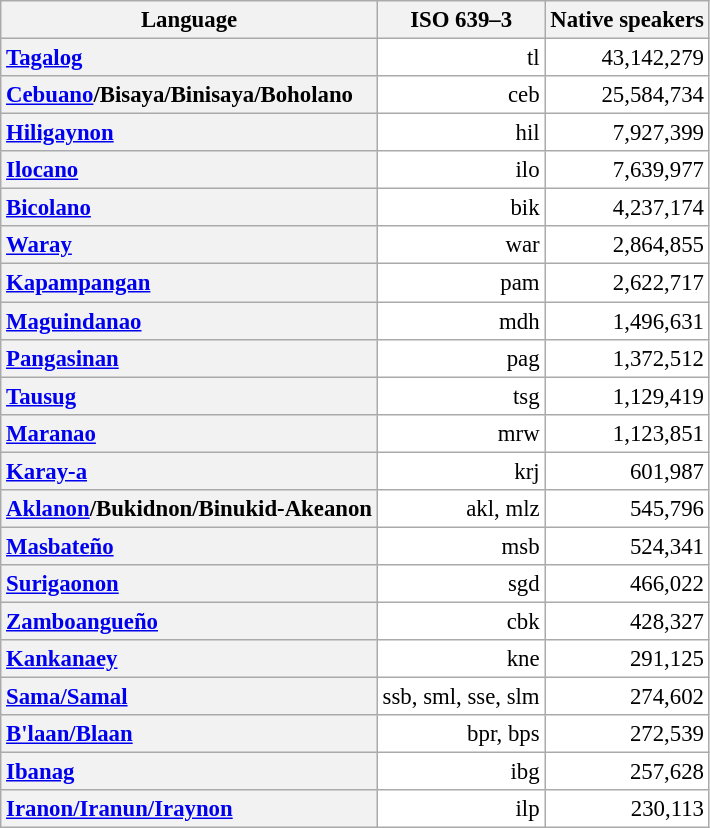<table class="wikitable sortable" style="font-size:95%;background-color:white;text-align:right;">
<tr>
<th scope="col">Language</th>
<th scope="col">ISO 639–3</th>
<th scope="col">Native speakers</th>
</tr>
<tr>
<th scope="row" style="text-align:left;"><a href='#'>Tagalog</a></th>
<td>tl</td>
<td>43,142,279</td>
</tr>
<tr>
<th scope="row" style="text-align:left;"><a href='#'>Cebuano</a>/Bisaya/Binisaya/Boholano</th>
<td>ceb</td>
<td>25,584,734</td>
</tr>
<tr>
<th scope="row" style="text-align:left;"><a href='#'>Hiligaynon</a></th>
<td>hil</td>
<td>7,927,399</td>
</tr>
<tr>
<th scope="row" style="text-align:left;"><a href='#'>Ilocano</a></th>
<td>ilo</td>
<td>7,639,977</td>
</tr>
<tr>
<th scope="row" style="text-align:left;"><a href='#'>Bicolano</a></th>
<td>bik</td>
<td>4,237,174</td>
</tr>
<tr>
<th scope="row" style="text-align:left;"><a href='#'>Waray</a></th>
<td>war</td>
<td>2,864,855</td>
</tr>
<tr>
<th scope="row" style="text-align:left;"><a href='#'>Kapampangan</a></th>
<td>pam</td>
<td>2,622,717</td>
</tr>
<tr>
<th scope="row" style="text-align:left;"><a href='#'>Maguindanao</a></th>
<td>mdh</td>
<td>1,496,631</td>
</tr>
<tr>
<th scope="row" style="text-align:left;"><a href='#'>Pangasinan</a></th>
<td>pag</td>
<td>1,372,512</td>
</tr>
<tr>
<th scope="row" style="text-align:left;"><a href='#'>Tausug</a></th>
<td>tsg</td>
<td>1,129,419</td>
</tr>
<tr>
<th scope="row" style="text-align:left;"><a href='#'>Maranao</a></th>
<td>mrw</td>
<td>1,123,851</td>
</tr>
<tr>
<th scope="row" style="text-align:left;"><a href='#'>Karay-a</a></th>
<td>krj</td>
<td>601,987</td>
</tr>
<tr>
<th scope="row" style="text-align:left;"><a href='#'>Aklanon</a>/Bukidnon/Binukid-Akeanon</th>
<td>akl, mlz</td>
<td>545,796</td>
</tr>
<tr>
<th scope="row" style="text-align:left;"><a href='#'>Masbateño</a></th>
<td>msb</td>
<td>524,341</td>
</tr>
<tr>
<th scope="row" style="text-align:left;"><a href='#'>Surigaonon</a></th>
<td>sgd</td>
<td>466,022</td>
</tr>
<tr>
<th scope="row" style="text-align:left;"><a href='#'>Zamboangueño</a></th>
<td>cbk</td>
<td>428,327</td>
</tr>
<tr>
<th scope="row" style="text-align:left;"><a href='#'>Kankanaey</a></th>
<td>kne</td>
<td>291,125</td>
</tr>
<tr>
<th scope="row" style="text-align:left;"><a href='#'>Sama/Samal</a></th>
<td>ssb, sml, sse, slm</td>
<td>274,602</td>
</tr>
<tr>
<th scope="row" style="text-align:left;"><a href='#'>B'laan/Blaan</a></th>
<td>bpr, bps</td>
<td>272,539</td>
</tr>
<tr>
<th scope="row" style="text-align:left;"><a href='#'>Ibanag</a></th>
<td>ibg</td>
<td>257,628</td>
</tr>
<tr>
<th scope="row" style="text-align:left;"><a href='#'>Iranon/Iranun/Iraynon</a></th>
<td>ilp</td>
<td>230,113</td>
</tr>
</table>
